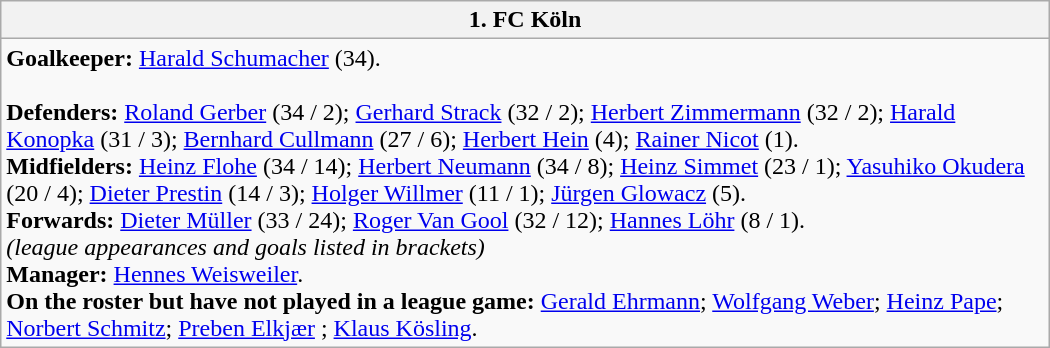<table class="wikitable" Width="700">
<tr>
<th>1. FC Köln</th>
</tr>
<tr>
<td><strong>Goalkeeper:</strong> <a href='#'>Harald Schumacher</a> (34).<br><br><strong>Defenders:</strong> <a href='#'>Roland Gerber</a> (34 / 2); <a href='#'>Gerhard Strack</a> (32 / 2); <a href='#'>Herbert Zimmermann</a> (32 / 2); <a href='#'>Harald Konopka</a> (31 / 3); <a href='#'>Bernhard Cullmann</a> (27 / 6); <a href='#'>Herbert Hein</a> (4); <a href='#'>Rainer Nicot</a> (1).<br>
<strong>Midfielders:</strong> <a href='#'>Heinz Flohe</a> (34 / 14); <a href='#'>Herbert Neumann</a> (34 / 8); <a href='#'>Heinz Simmet</a> (23 / 1); <a href='#'>Yasuhiko Okudera</a>  (20 / 4); <a href='#'>Dieter Prestin</a> (14 / 3); <a href='#'>Holger Willmer</a> (11 / 1); <a href='#'>Jürgen Glowacz</a> (5).<br>
<strong>Forwards:</strong> <a href='#'>Dieter Müller</a> (33 / 24); <a href='#'>Roger Van Gool</a>  (32 / 12); <a href='#'>Hannes Löhr</a> (8 / 1).
<br><em>(league appearances and goals listed in brackets)</em><br><strong>Manager:</strong> <a href='#'>Hennes Weisweiler</a>.<br><strong>On the roster but have not played in a league game:</strong> <a href='#'>Gerald Ehrmann</a>; <a href='#'>Wolfgang Weber</a>; <a href='#'>Heinz Pape</a>; <a href='#'>Norbert Schmitz</a>; <a href='#'>Preben Elkjær</a> ; <a href='#'>Klaus Kösling</a>.</td>
</tr>
</table>
